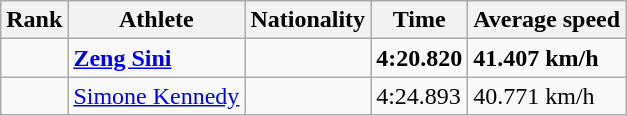<table class="wikitable sortable">
<tr>
<th>Rank</th>
<th>Athlete</th>
<th>Nationality</th>
<th>Time</th>
<th>Average speed</th>
</tr>
<tr>
<td align=center></td>
<td><strong><a href='#'>Zeng Sini</a></strong></td>
<td><strong></strong></td>
<td><strong>4:20.820</strong></td>
<td><strong>41.407 km/h</strong></td>
</tr>
<tr>
<td align=center></td>
<td><a href='#'>Simone Kennedy</a></td>
<td></td>
<td>4:24.893</td>
<td>40.771 km/h</td>
</tr>
</table>
